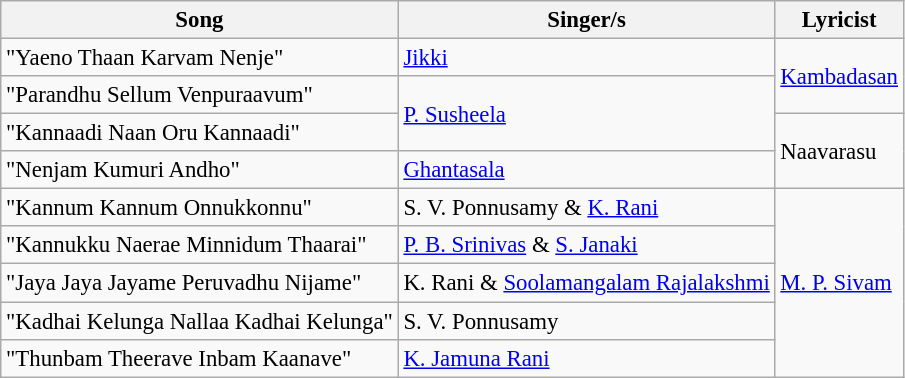<table class="wikitable" style="font-size:95%;">
<tr>
<th>Song</th>
<th>Singer/s</th>
<th>Lyricist</th>
</tr>
<tr>
<td>"Yaeno Thaan Karvam Nenje"</td>
<td><a href='#'>Jikki</a></td>
<td rowspan="2"><a href='#'>Kambadasan</a></td>
</tr>
<tr>
<td>"Parandhu Sellum Venpuraavum"</td>
<td rowspan=2><a href='#'>P. Susheela</a></td>
</tr>
<tr>
<td>"Kannaadi Naan Oru Kannaadi"</td>
<td rowspan=2>Naavarasu</td>
</tr>
<tr>
<td>"Nenjam Kumuri Andho"</td>
<td><a href='#'>Ghantasala</a></td>
</tr>
<tr>
<td>"Kannum Kannum Onnukkonnu"</td>
<td>S. V. Ponnusamy & <a href='#'>K. Rani</a></td>
<td rowspan="5"><a href='#'>M. P. Sivam</a></td>
</tr>
<tr>
<td>"Kannukku Naerae Minnidum Thaarai"</td>
<td><a href='#'>P. B. Srinivas</a> & <a href='#'>S. Janaki</a></td>
</tr>
<tr>
<td>"Jaya Jaya Jayame Peruvadhu Nijame"</td>
<td>K. Rani & <a href='#'>Soolamangalam Rajalakshmi</a></td>
</tr>
<tr>
<td>"Kadhai Kelunga Nallaa Kadhai Kelunga"</td>
<td>S. V. Ponnusamy</td>
</tr>
<tr>
<td>"Thunbam Theerave Inbam Kaanave"</td>
<td><a href='#'>K. Jamuna Rani</a></td>
</tr>
</table>
